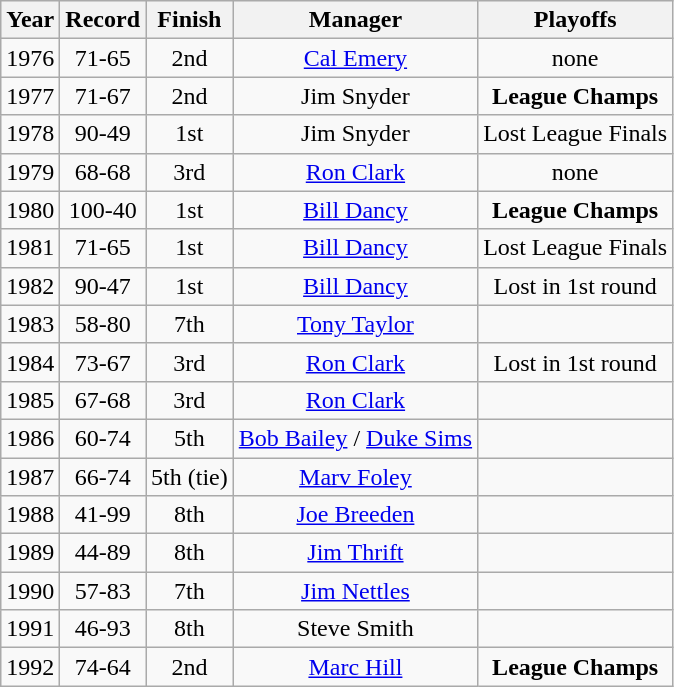<table class="wikitable">
<tr style="background: #F2F2F2;">
<th>Year</th>
<th>Record</th>
<th>Finish</th>
<th>Manager</th>
<th>Playoffs</th>
</tr>
<tr align=center>
<td>1976</td>
<td>71-65</td>
<td>2nd</td>
<td><a href='#'>Cal Emery</a></td>
<td>none</td>
</tr>
<tr align=center>
<td>1977</td>
<td>71-67</td>
<td>2nd</td>
<td>Jim Snyder</td>
<td><strong>League Champs</strong></td>
</tr>
<tr align=center>
<td>1978</td>
<td>90-49</td>
<td>1st</td>
<td>Jim Snyder</td>
<td>Lost League Finals</td>
</tr>
<tr align=center>
<td>1979</td>
<td>68-68</td>
<td>3rd</td>
<td><a href='#'>Ron Clark</a></td>
<td>none</td>
</tr>
<tr align=center>
<td>1980</td>
<td>100-40</td>
<td>1st</td>
<td><a href='#'>Bill Dancy</a></td>
<td><strong>League Champs</strong></td>
</tr>
<tr align=center>
<td>1981</td>
<td>71-65</td>
<td>1st</td>
<td><a href='#'>Bill Dancy</a></td>
<td>Lost League Finals</td>
</tr>
<tr align=center>
<td>1982</td>
<td>90-47</td>
<td>1st</td>
<td><a href='#'>Bill Dancy</a></td>
<td>Lost in 1st round</td>
</tr>
<tr align=center>
<td>1983</td>
<td>58-80</td>
<td>7th</td>
<td><a href='#'>Tony Taylor</a></td>
<td></td>
</tr>
<tr align=center>
<td>1984</td>
<td>73-67</td>
<td>3rd</td>
<td><a href='#'>Ron Clark</a></td>
<td>Lost in 1st round</td>
</tr>
<tr align=center>
<td>1985</td>
<td>67-68</td>
<td>3rd</td>
<td><a href='#'>Ron Clark</a></td>
<td></td>
</tr>
<tr align=center>
<td>1986</td>
<td>60-74</td>
<td>5th</td>
<td><a href='#'>Bob Bailey</a> / <a href='#'>Duke Sims</a></td>
<td></td>
</tr>
<tr align=center>
<td>1987</td>
<td>66-74</td>
<td>5th (tie)</td>
<td><a href='#'>Marv Foley</a></td>
<td></td>
</tr>
<tr align=center>
<td>1988</td>
<td>41-99</td>
<td>8th</td>
<td><a href='#'>Joe Breeden</a></td>
<td></td>
</tr>
<tr align=center>
<td>1989</td>
<td>44-89</td>
<td>8th</td>
<td><a href='#'>Jim Thrift</a></td>
<td></td>
</tr>
<tr align=center>
<td>1990</td>
<td>57-83</td>
<td>7th</td>
<td><a href='#'>Jim Nettles</a></td>
<td></td>
</tr>
<tr align=center>
<td>1991</td>
<td>46-93</td>
<td>8th</td>
<td>Steve Smith</td>
<td></td>
</tr>
<tr align=center>
<td>1992</td>
<td>74-64</td>
<td>2nd</td>
<td><a href='#'>Marc Hill</a></td>
<td><strong>League Champs</strong></td>
</tr>
</table>
